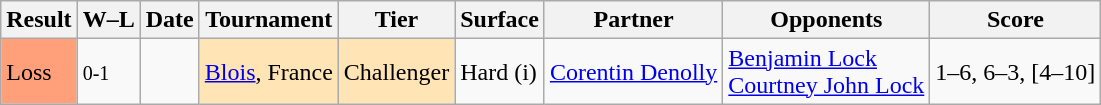<table class="sortable wikitable">
<tr>
<th>Result</th>
<th class="unsortable">W–L</th>
<th>Date</th>
<th>Tournament</th>
<th>Tier</th>
<th>Surface</th>
<th>Partner</th>
<th>Opponents</th>
<th class="unsortable">Score</th>
</tr>
<tr>
<td bgcolor=FFA07A>Loss</td>
<td><small>0-1</small></td>
<td><a href='#'></a></td>
<td style="background:moccasin;"><a href='#'>Blois</a>, France</td>
<td style="background:moccasin;">Challenger</td>
<td>Hard (i)</td>
<td> <a href='#'>Corentin Denolly</a></td>
<td> <a href='#'>Benjamin Lock</a><br> <a href='#'>Courtney John Lock</a></td>
<td>1–6, 6–3, [4–10]</td>
</tr>
</table>
